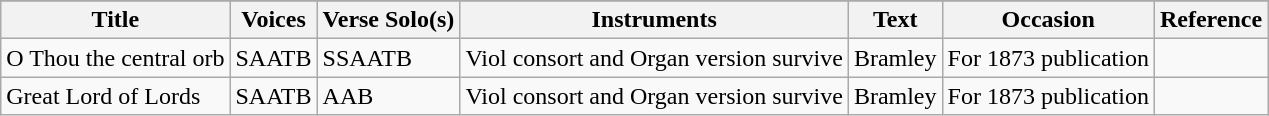<table class = "wikitable sortable">
<tr>
</tr>
<tr>
<th scope="col">Title</th>
<th scope="col">Voices</th>
<th scope="col">Verse Solo(s)</th>
<th scope="col">Instruments</th>
<th scope="col">Text</th>
<th scope="col">Occasion</th>
<th scope="col">Reference</th>
</tr>
<tr>
<td>O Thou the central orb</td>
<td>SAATB</td>
<td>SSAATB</td>
<td>Viol consort and Organ version survive</td>
<td>Bramley</td>
<td>For 1873 publication</td>
<td> </td>
</tr>
<tr>
<td>Great Lord of Lords</td>
<td>SAATB</td>
<td>AAB</td>
<td>Viol consort and Organ version survive</td>
<td>Bramley</td>
<td>For 1873 publication</td>
<td> </td>
</tr>
</table>
